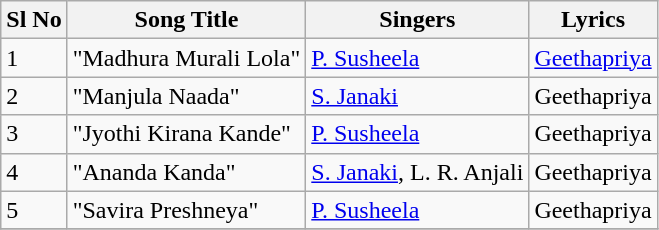<table class="wikitable">
<tr>
<th>Sl No</th>
<th>Song Title</th>
<th>Singers</th>
<th>Lyrics</th>
</tr>
<tr>
<td>1</td>
<td>"Madhura Murali Lola"</td>
<td><a href='#'>P. Susheela</a></td>
<td><a href='#'>Geethapriya</a></td>
</tr>
<tr>
<td>2</td>
<td>"Manjula Naada"</td>
<td><a href='#'>S. Janaki</a></td>
<td>Geethapriya</td>
</tr>
<tr>
<td>3</td>
<td>"Jyothi Kirana Kande"</td>
<td><a href='#'>P. Susheela</a></td>
<td>Geethapriya</td>
</tr>
<tr>
<td>4</td>
<td>"Ananda Kanda"</td>
<td><a href='#'>S. Janaki</a>, L. R. Anjali</td>
<td>Geethapriya</td>
</tr>
<tr>
<td>5</td>
<td>"Savira Preshneya"</td>
<td><a href='#'>P. Susheela</a></td>
<td>Geethapriya</td>
</tr>
<tr>
</tr>
</table>
